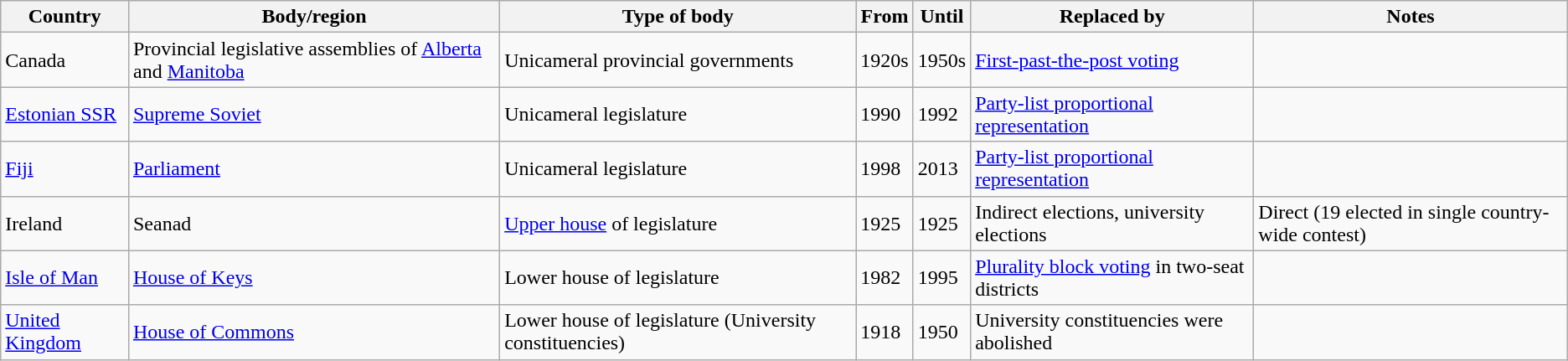<table class="wikitable">
<tr>
<th>Country</th>
<th>Body/region</th>
<th>Type of body</th>
<th>From</th>
<th>Until</th>
<th>Replaced by</th>
<th>Notes</th>
</tr>
<tr>
<td>Canada</td>
<td>Provincial legislative assemblies of <a href='#'>Alberta</a> and <a href='#'>Manitoba</a></td>
<td>Unicameral provincial governments</td>
<td>1920s</td>
<td>1950s</td>
<td><a href='#'>First-past-the-post voting</a></td>
</tr>
<tr>
<td><a href='#'>Estonian SSR</a></td>
<td><a href='#'>Supreme Soviet</a></td>
<td>Unicameral legislature</td>
<td>1990</td>
<td>1992</td>
<td><a href='#'>Party-list proportional representation</a></td>
<td></td>
</tr>
<tr>
<td><a href='#'>Fiji</a></td>
<td><a href='#'>Parliament</a></td>
<td>Unicameral legislature</td>
<td>1998</td>
<td>2013</td>
<td><a href='#'>Party-list proportional representation</a></td>
<td></td>
</tr>
<tr>
<td>Ireland</td>
<td>Seanad</td>
<td><a href='#'>Upper house</a> of legislature</td>
<td>1925</td>
<td>1925</td>
<td>Indirect elections, university elections</td>
<td>Direct (19 elected in single country-wide contest)</td>
</tr>
<tr>
<td><a href='#'>Isle of Man</a></td>
<td><a href='#'>House of Keys</a></td>
<td>Lower house of legislature</td>
<td>1982</td>
<td>1995</td>
<td><a href='#'>Plurality block voting</a> in two-seat districts</td>
<td></td>
</tr>
<tr>
<td><a href='#'>United Kingdom</a></td>
<td><a href='#'>House of Commons</a></td>
<td>Lower house of legislature (University constituencies)</td>
<td>1918</td>
<td>1950</td>
<td>University constituencies were abolished</td>
<td></td>
</tr>
</table>
